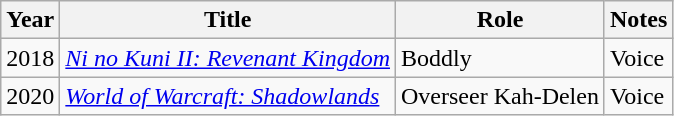<table class="wikitable sortable">
<tr>
<th>Year</th>
<th>Title</th>
<th>Role</th>
<th>Notes</th>
</tr>
<tr>
<td>2018</td>
<td><em><a href='#'>Ni no Kuni II: Revenant Kingdom</a></em></td>
<td>Boddly</td>
<td>Voice</td>
</tr>
<tr>
<td>2020</td>
<td><em><a href='#'>World of Warcraft: Shadowlands</a></em></td>
<td>Overseer Kah-Delen</td>
<td>Voice</td>
</tr>
</table>
